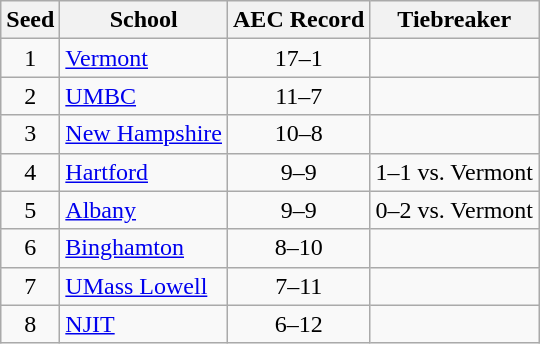<table class="wikitable" style="text-align:center">
<tr>
<th>Seed</th>
<th>School</th>
<th>AEC Record</th>
<th>Tiebreaker</th>
</tr>
<tr>
<td>1</td>
<td align="left"><a href='#'>Vermont</a></td>
<td>17–1</td>
<td></td>
</tr>
<tr>
<td>2</td>
<td align="left"><a href='#'>UMBC</a></td>
<td>11–7</td>
<td></td>
</tr>
<tr>
<td>3</td>
<td align="left"><a href='#'>New Hampshire</a></td>
<td>10–8</td>
<td></td>
</tr>
<tr>
<td>4</td>
<td align="left"><a href='#'>Hartford</a></td>
<td>9–9</td>
<td>1–1 vs. Vermont</td>
</tr>
<tr>
<td>5</td>
<td align="left"><a href='#'>Albany</a></td>
<td>9–9</td>
<td>0–2 vs. Vermont</td>
</tr>
<tr>
<td>6</td>
<td align="left"><a href='#'>Binghamton</a></td>
<td>8–10</td>
<td></td>
</tr>
<tr>
<td>7</td>
<td align="left"><a href='#'>UMass Lowell</a></td>
<td>7–11</td>
<td></td>
</tr>
<tr>
<td>8</td>
<td align="left"><a href='#'>NJIT</a></td>
<td>6–12</td>
<td></td>
</tr>
</table>
